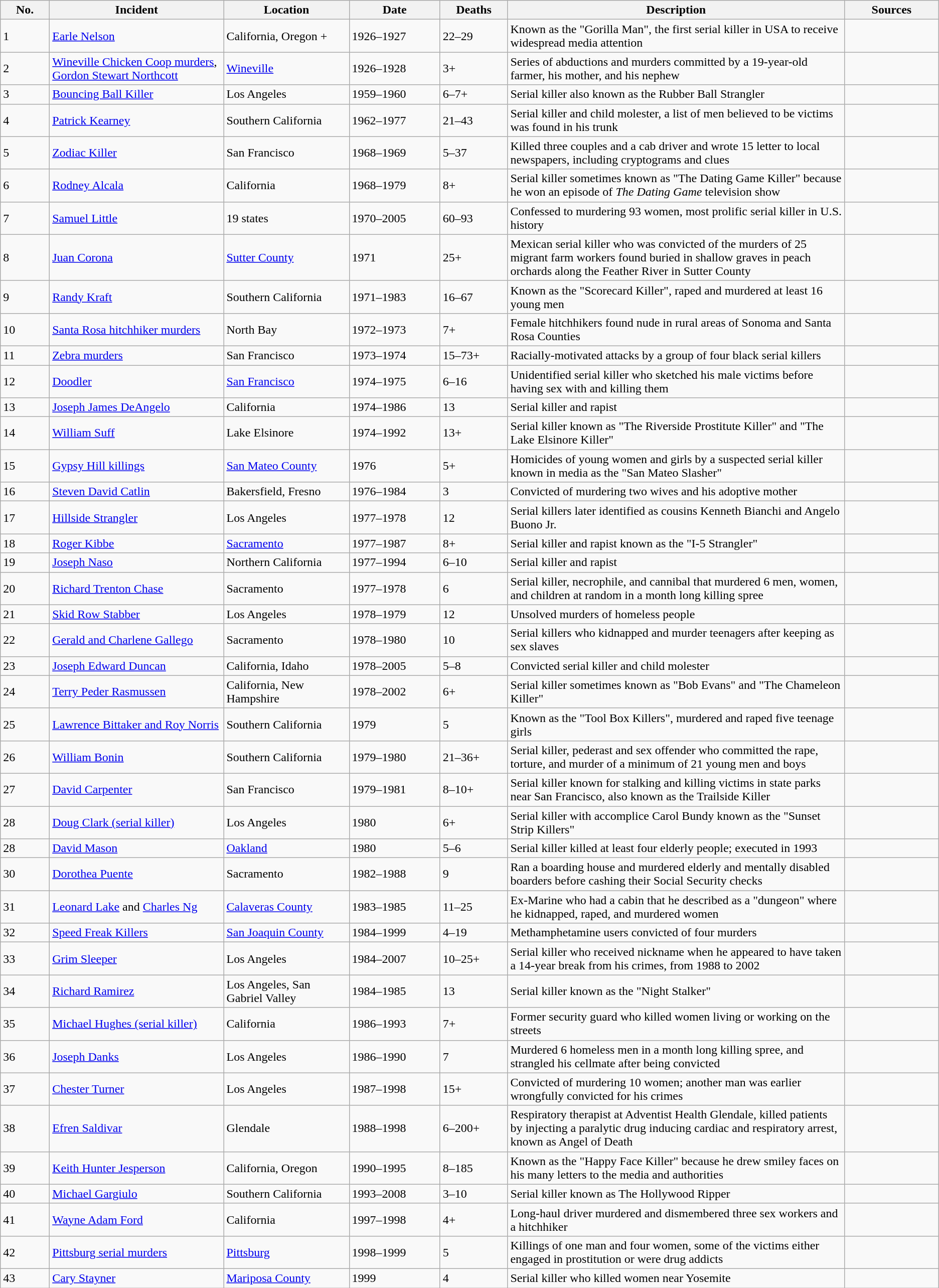<table class="wikitable sortable">
<tr>
<th width="75">No.</th>
<th width="300">Incident</th>
<th width="200">Location</th>
<th width="150">Date</th>
<th width="100">Deaths</th>
<th width="600">Description</th>
<th width="150">Sources</th>
</tr>
<tr>
<td>1</td>
<td><a href='#'>Earle Nelson</a></td>
<td>California, Oregon +</td>
<td>1926–1927</td>
<td>22–29</td>
<td>Known as the "Gorilla Man", the first serial killer in USA to receive widespread media attention</td>
<td></td>
</tr>
<tr>
<td>2</td>
<td><a href='#'>Wineville Chicken Coop murders</a>, <a href='#'>Gordon Stewart Northcott</a></td>
<td><a href='#'>Wineville</a></td>
<td>1926–1928</td>
<td>3+</td>
<td>Series of abductions and murders committed by a 19-year-old farmer, his mother, and his nephew</td>
<td></td>
</tr>
<tr>
<td>3</td>
<td><a href='#'>Bouncing Ball Killer</a></td>
<td>Los Angeles</td>
<td>1959–1960</td>
<td>6–7+</td>
<td>Serial killer also known as the Rubber Ball Strangler</td>
<td></td>
</tr>
<tr>
<td>4</td>
<td><a href='#'>Patrick Kearney</a></td>
<td>Southern California</td>
<td>1962–1977</td>
<td>21–43</td>
<td>Serial killer and child molester, a list of men believed to be victims was found in his trunk</td>
<td></td>
</tr>
<tr>
<td>5</td>
<td><a href='#'>Zodiac Killer</a></td>
<td>San Francisco</td>
<td>1968–1969</td>
<td>5–37</td>
<td>Killed three couples and a cab driver and wrote 15 letter to local newspapers, including cryptograms and clues</td>
<td></td>
</tr>
<tr>
<td>6</td>
<td><a href='#'>Rodney Alcala</a></td>
<td>California</td>
<td>1968–1979</td>
<td>8+</td>
<td>Serial killer sometimes known as "The Dating Game Killer" because he won an episode of <em>The Dating Game</em> television show</td>
<td></td>
</tr>
<tr>
<td>7</td>
<td><a href='#'>Samuel Little</a></td>
<td>19 states</td>
<td>1970–2005</td>
<td>60–93</td>
<td>Confessed to murdering 93 women, most prolific serial killer in U.S. history</td>
<td></td>
</tr>
<tr>
<td>8</td>
<td><a href='#'>Juan Corona</a></td>
<td><a href='#'>Sutter County</a></td>
<td>1971</td>
<td>25+</td>
<td>Mexican serial killer who was convicted of the murders of 25 migrant farm workers found buried in shallow graves in peach orchards along the Feather River in Sutter County</td>
<td></td>
</tr>
<tr>
<td>9</td>
<td><a href='#'>Randy Kraft</a></td>
<td>Southern California</td>
<td>1971–1983</td>
<td>16–67</td>
<td>Known as the "Scorecard Killer", raped and murdered at least 16 young men</td>
<td></td>
</tr>
<tr>
<td>10</td>
<td><a href='#'>Santa Rosa hitchhiker murders</a></td>
<td>North Bay</td>
<td>1972–1973</td>
<td>7+</td>
<td>Female hitchhikers found nude in rural areas of Sonoma and Santa Rosa Counties</td>
<td></td>
</tr>
<tr>
<td>11</td>
<td><a href='#'>Zebra murders</a></td>
<td>San Francisco</td>
<td>1973–1974</td>
<td>15–73+</td>
<td>Racially-motivated attacks by a group of four black serial killers</td>
<td></td>
</tr>
<tr>
<td>12</td>
<td><a href='#'>Doodler</a></td>
<td><a href='#'>San Francisco</a></td>
<td>1974–1975</td>
<td>6–16</td>
<td>Unidentified serial killer who sketched his male victims before having sex with and killing them</td>
<td></td>
</tr>
<tr>
<td>13</td>
<td><a href='#'>Joseph James DeAngelo</a></td>
<td>California</td>
<td>1974–1986</td>
<td>13</td>
<td>Serial killer and rapist</td>
<td></td>
</tr>
<tr>
<td>14</td>
<td><a href='#'>William Suff</a></td>
<td>Lake Elsinore</td>
<td>1974–1992</td>
<td>13+</td>
<td>Serial killer known as "The Riverside Prostitute Killer" and "The Lake Elsinore Killer"</td>
<td></td>
</tr>
<tr>
<td>15</td>
<td><a href='#'>Gypsy Hill killings</a></td>
<td><a href='#'>San Mateo County</a></td>
<td>1976</td>
<td>5+</td>
<td>Homicides of young women and girls by a suspected serial killer known in media as the "San Mateo Slasher"</td>
<td></td>
</tr>
<tr>
<td>16</td>
<td><a href='#'>Steven David Catlin</a></td>
<td>Bakersfield, Fresno</td>
<td>1976–1984</td>
<td>3</td>
<td>Convicted of murdering two wives and his adoptive mother</td>
<td></td>
</tr>
<tr>
<td>17</td>
<td><a href='#'>Hillside Strangler</a></td>
<td>Los Angeles</td>
<td>1977–1978</td>
<td>12</td>
<td>Serial killers later identified as cousins Kenneth Bianchi and Angelo Buono Jr.</td>
<td></td>
</tr>
<tr>
<td>18</td>
<td><a href='#'>Roger Kibbe</a></td>
<td><a href='#'>Sacramento</a></td>
<td>1977–1987</td>
<td>8+</td>
<td>Serial killer and rapist known as the "I-5 Strangler"</td>
<td></td>
</tr>
<tr>
<td>19</td>
<td><a href='#'>Joseph Naso</a></td>
<td>Northern California</td>
<td>1977–1994</td>
<td>6–10</td>
<td>Serial killer and rapist</td>
<td></td>
</tr>
<tr>
<td>20</td>
<td><a href='#'>Richard Trenton Chase</a></td>
<td>Sacramento</td>
<td>1977–1978</td>
<td>6</td>
<td>Serial killer, necrophile, and cannibal that murdered 6 men, women, and children at random in a month long killing spree</td>
<td></td>
</tr>
<tr>
<td>21</td>
<td><a href='#'>Skid Row Stabber</a></td>
<td>Los Angeles</td>
<td>1978–1979</td>
<td>12</td>
<td>Unsolved murders of homeless people</td>
<td></td>
</tr>
<tr>
<td>22</td>
<td><a href='#'>Gerald and Charlene Gallego</a></td>
<td>Sacramento</td>
<td>1978–1980</td>
<td>10</td>
<td>Serial killers who kidnapped and murder teenagers after keeping as sex slaves</td>
<td></td>
</tr>
<tr>
<td>23</td>
<td><a href='#'>Joseph Edward Duncan</a></td>
<td>California, Idaho</td>
<td>1978–2005</td>
<td>5–8</td>
<td>Convicted serial killer and child molester</td>
<td></td>
</tr>
<tr>
<td>24</td>
<td><a href='#'>Terry Peder Rasmussen</a></td>
<td>California, New Hampshire</td>
<td>1978–2002</td>
<td>6+</td>
<td>Serial killer sometimes known as "Bob Evans" and "The Chameleon Killer"</td>
<td></td>
</tr>
<tr>
<td>25</td>
<td><a href='#'>Lawrence Bittaker and Roy Norris</a></td>
<td>Southern California</td>
<td>1979</td>
<td>5</td>
<td>Known as the "Tool Box Killers", murdered and raped five teenage girls</td>
<td></td>
</tr>
<tr>
<td>26</td>
<td><a href='#'>William Bonin</a></td>
<td>Southern California</td>
<td>1979–1980</td>
<td>21–36+</td>
<td>Serial killer, pederast and sex offender who committed the rape, torture, and murder of a minimum of 21 young men and boys</td>
<td></td>
</tr>
<tr>
<td>27</td>
<td><a href='#'>David Carpenter</a></td>
<td>San Francisco</td>
<td>1979–1981</td>
<td>8–10+</td>
<td>Serial killer known for stalking and killing victims in state parks near San Francisco, also known as the Trailside Killer</td>
<td></td>
</tr>
<tr>
<td>28</td>
<td><a href='#'>Doug Clark (serial killer)</a></td>
<td>Los Angeles</td>
<td>1980</td>
<td>6+</td>
<td>Serial killer with accomplice Carol Bundy known as the "Sunset Strip Killers"</td>
<td></td>
</tr>
<tr>
<td>28</td>
<td><a href='#'>David Mason</a></td>
<td><a href='#'>Oakland</a></td>
<td>1980</td>
<td>5–6</td>
<td>Serial killer killed at least four elderly people; executed in 1993</td>
<td></td>
</tr>
<tr>
<td>30</td>
<td><a href='#'>Dorothea Puente</a></td>
<td>Sacramento</td>
<td>1982–1988</td>
<td>9</td>
<td>Ran a boarding house and murdered elderly and mentally disabled boarders before cashing their Social Security checks</td>
<td></td>
</tr>
<tr>
<td>31</td>
<td><a href='#'>Leonard Lake</a> and <a href='#'>Charles Ng</a></td>
<td><a href='#'>Calaveras County</a></td>
<td>1983–1985</td>
<td>11–25</td>
<td>Ex-Marine who had a cabin that he described as a "dungeon" where he kidnapped, raped, and murdered women</td>
<td></td>
</tr>
<tr>
<td>32</td>
<td><a href='#'>Speed Freak Killers</a></td>
<td><a href='#'>San Joaquin County</a></td>
<td>1984–1999</td>
<td>4–19</td>
<td>Methamphetamine users convicted of four murders</td>
<td></td>
</tr>
<tr>
<td>33</td>
<td><a href='#'>Grim Sleeper</a></td>
<td>Los Angeles</td>
<td>1984–2007</td>
<td>10–25+</td>
<td>Serial killer who received nickname when he appeared to have taken a 14-year break from his crimes, from 1988 to 2002</td>
<td></td>
</tr>
<tr>
<td>34</td>
<td><a href='#'>Richard Ramirez</a></td>
<td>Los Angeles, San Gabriel Valley</td>
<td>1984–1985</td>
<td>13</td>
<td>Serial killer known as the "Night Stalker"</td>
<td></td>
</tr>
<tr>
<td>35</td>
<td><a href='#'>Michael Hughes (serial killer)</a></td>
<td>California</td>
<td>1986–1993</td>
<td>7+</td>
<td>Former security guard who killed women living or working on the streets</td>
<td></td>
</tr>
<tr>
<td>36</td>
<td><a href='#'>Joseph Danks</a></td>
<td>Los Angeles</td>
<td>1986–1990</td>
<td>7</td>
<td>Murdered 6 homeless men in a month long killing spree, and strangled his cellmate after being convicted</td>
<td><ref</ref></td>
</tr>
<tr>
<td>37</td>
<td><a href='#'>Chester Turner</a></td>
<td>Los Angeles</td>
<td>1987–1998</td>
<td>15+</td>
<td>Convicted of murdering 10 women; another man was earlier wrongfully convicted for his crimes</td>
<td></td>
</tr>
<tr>
<td>38</td>
<td><a href='#'>Efren Saldivar</a></td>
<td>Glendale</td>
<td>1988–1998</td>
<td>6–200+</td>
<td>Respiratory therapist at Adventist Health Glendale, killed patients by injecting a paralytic drug inducing cardiac and respiratory arrest, known as Angel of Death</td>
<td></td>
</tr>
<tr>
<td>39</td>
<td><a href='#'>Keith Hunter Jesperson</a></td>
<td>California, Oregon</td>
<td>1990–1995</td>
<td>8–185</td>
<td>Known as the "Happy Face Killer" because he drew smiley faces on his many letters to the media and authorities</td>
<td></td>
</tr>
<tr>
<td>40</td>
<td><a href='#'>Michael Gargiulo</a></td>
<td>Southern California</td>
<td>1993–2008</td>
<td>3–10</td>
<td>Serial killer known as The Hollywood Ripper</td>
<td></td>
</tr>
<tr>
<td>41</td>
<td><a href='#'>Wayne Adam Ford</a></td>
<td>California</td>
<td>1997–1998</td>
<td>4+</td>
<td>Long-haul driver murdered and dismembered three sex workers and a hitchhiker</td>
<td></td>
</tr>
<tr>
<td>42</td>
<td><a href='#'>Pittsburg serial murders</a></td>
<td><a href='#'>Pittsburg</a></td>
<td>1998–1999</td>
<td>5</td>
<td>Killings of one man and four women, some of the victims either engaged in prostitution or were drug addicts</td>
<td></td>
</tr>
<tr>
<td>43</td>
<td><a href='#'>Cary Stayner</a></td>
<td><a href='#'>Mariposa County</a></td>
<td>1999</td>
<td>4</td>
<td>Serial killer who killed women near Yosemite</td>
<td></td>
</tr>
</table>
